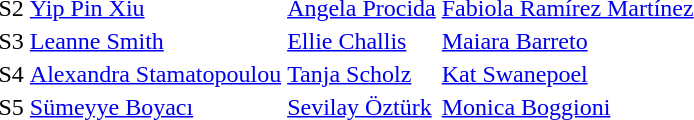<table>
<tr>
<td>S2</td>
<td><a href='#'>Yip Pin Xiu</a><br></td>
<td><a href='#'>Angela Procida</a><br></td>
<td><a href='#'>Fabiola Ramírez Martínez</a><br></td>
</tr>
<tr>
<td>S3</td>
<td><a href='#'>Leanne Smith</a><br></td>
<td><a href='#'>Ellie Challis</a><br></td>
<td><a href='#'>Maiara Barreto</a><br></td>
</tr>
<tr>
<td>S4</td>
<td><a href='#'>Alexandra Stamatopoulou</a><br></td>
<td><a href='#'>Tanja Scholz</a><br></td>
<td><a href='#'>Kat Swanepoel</a><br></td>
</tr>
<tr>
<td>S5</td>
<td><a href='#'>Sümeyye Boyacı</a><br></td>
<td><a href='#'>Sevilay Öztürk</a><br></td>
<td><a href='#'>Monica Boggioni</a><br></td>
</tr>
</table>
